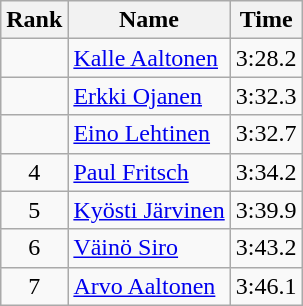<table class="wikitable" style="text-align:center">
<tr>
<th>Rank</th>
<th>Name</th>
<th>Time</th>
</tr>
<tr>
<td></td>
<td align=left><a href='#'>Kalle Aaltonen</a></td>
<td>3:28.2</td>
</tr>
<tr>
<td></td>
<td align=left><a href='#'>Erkki Ojanen</a></td>
<td>3:32.3</td>
</tr>
<tr>
<td></td>
<td align=left><a href='#'>Eino Lehtinen</a></td>
<td>3:32.7</td>
</tr>
<tr>
<td>4</td>
<td align=left><a href='#'>Paul Fritsch</a></td>
<td>3:34.2</td>
</tr>
<tr>
<td>5</td>
<td align=left><a href='#'>Kyösti Järvinen</a></td>
<td>3:39.9</td>
</tr>
<tr>
<td>6</td>
<td align=left><a href='#'>Väinö Siro</a></td>
<td>3:43.2</td>
</tr>
<tr>
<td>7</td>
<td align=left><a href='#'>Arvo Aaltonen</a></td>
<td>3:46.1</td>
</tr>
</table>
